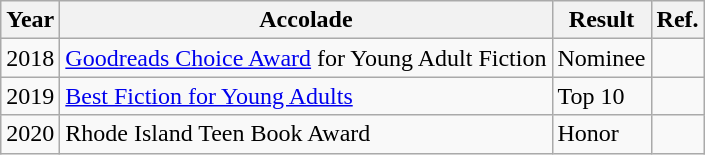<table class="wikitable">
<tr>
<th>Year</th>
<th>Accolade</th>
<th>Result</th>
<th>Ref.</th>
</tr>
<tr>
<td>2018</td>
<td><a href='#'>Goodreads Choice Award</a> for Young Adult Fiction</td>
<td>Nominee</td>
<td></td>
</tr>
<tr>
<td>2019</td>
<td><a href='#'>Best Fiction for Young Adults</a></td>
<td>Top 10</td>
<td></td>
</tr>
<tr>
<td>2020</td>
<td>Rhode Island Teen Book Award</td>
<td>Honor</td>
<td></td>
</tr>
</table>
